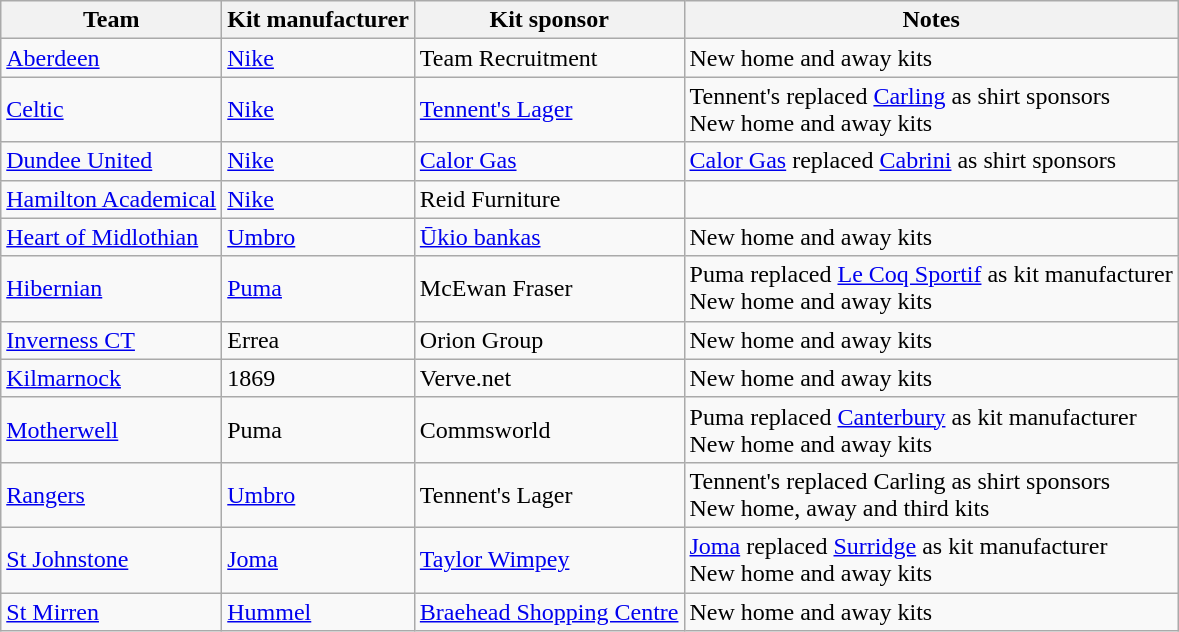<table class="wikitable">
<tr>
<th>Team</th>
<th>Kit manufacturer</th>
<th>Kit sponsor</th>
<th>Notes</th>
</tr>
<tr>
<td><a href='#'>Aberdeen</a></td>
<td><a href='#'>Nike</a></td>
<td>Team Recruitment</td>
<td>New home and away kits</td>
</tr>
<tr>
<td><a href='#'>Celtic</a></td>
<td><a href='#'>Nike</a></td>
<td><a href='#'>Tennent's Lager</a></td>
<td>Tennent's replaced <a href='#'>Carling</a> as shirt sponsors<br>New home and away kits</td>
</tr>
<tr>
<td><a href='#'>Dundee United</a></td>
<td><a href='#'>Nike</a></td>
<td><a href='#'>Calor Gas</a></td>
<td><a href='#'>Calor Gas</a> replaced <a href='#'>Cabrini</a> as shirt sponsors</td>
</tr>
<tr>
<td><a href='#'>Hamilton Academical</a></td>
<td><a href='#'>Nike</a></td>
<td>Reid Furniture</td>
<td></td>
</tr>
<tr>
<td><a href='#'>Heart of Midlothian</a></td>
<td><a href='#'>Umbro</a></td>
<td><a href='#'>Ūkio bankas</a></td>
<td>New home and away kits</td>
</tr>
<tr>
<td><a href='#'>Hibernian</a></td>
<td><a href='#'>Puma</a></td>
<td>McEwan Fraser</td>
<td>Puma replaced <a href='#'>Le Coq Sportif</a> as kit manufacturer<br>New home and away kits</td>
</tr>
<tr>
<td><a href='#'>Inverness CT</a></td>
<td>Errea</td>
<td>Orion Group</td>
<td>New home and away kits</td>
</tr>
<tr>
<td><a href='#'>Kilmarnock</a></td>
<td>1869</td>
<td>Verve.net</td>
<td>New home and away kits</td>
</tr>
<tr>
<td><a href='#'>Motherwell</a></td>
<td>Puma</td>
<td>Commsworld</td>
<td>Puma replaced <a href='#'>Canterbury</a> as kit manufacturer<br>New home and away kits</td>
</tr>
<tr>
<td><a href='#'>Rangers</a></td>
<td><a href='#'>Umbro</a></td>
<td>Tennent's Lager</td>
<td>Tennent's replaced Carling as shirt sponsors<br>New home, away and third kits</td>
</tr>
<tr>
<td><a href='#'>St Johnstone</a></td>
<td><a href='#'>Joma</a></td>
<td><a href='#'>Taylor Wimpey</a></td>
<td><a href='#'>Joma</a> replaced <a href='#'>Surridge</a> as kit manufacturer<br>New home and away kits</td>
</tr>
<tr>
<td><a href='#'>St Mirren</a></td>
<td><a href='#'>Hummel</a></td>
<td><a href='#'>Braehead Shopping Centre</a></td>
<td>New home and away kits</td>
</tr>
</table>
